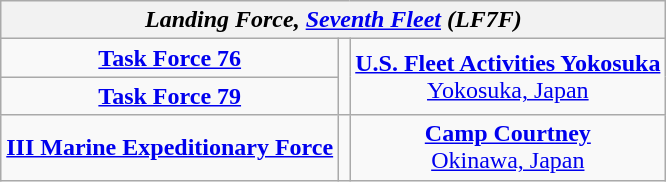<table class="wikitable" style="text-align:center;">
<tr>
<th colspan="3"><em>Landing Force, <a href='#'>Seventh Fleet</a> (LF7F)</em></th>
</tr>
<tr>
<td><strong><a href='#'>Task Force 76</a></strong></td>
<td rowspan="2"></td>
<td rowspan="2"><strong><a href='#'>U.S. Fleet Activities Yokosuka</a></strong><br><a href='#'>Yokosuka, Japan</a></td>
</tr>
<tr>
<td><strong><a href='#'>Task Force 79</a></strong></td>
</tr>
<tr>
<td><strong><a href='#'>III Marine Expeditionary Force</a></strong></td>
<td></td>
<td><strong><a href='#'>Camp Courtney</a></strong><br> <a href='#'>Okinawa, Japan</a></td>
</tr>
</table>
